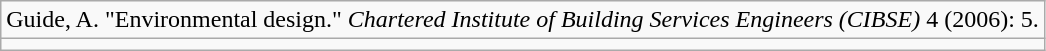<table class="wikitable">
<tr>
<td>Guide, A. "Environmental design." <em>Chartered Institute of Building Services Engineers (CIBSE)</em> 4 (2006): 5.</td>
</tr>
<tr>
<td></td>
</tr>
</table>
